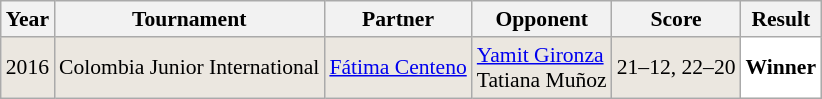<table class="sortable wikitable" style="font-size: 90%;">
<tr>
<th>Year</th>
<th>Tournament</th>
<th>Partner</th>
<th>Opponent</th>
<th>Score</th>
<th>Result</th>
</tr>
<tr style="background:#EBE7E0">
<td align="center">2016</td>
<td align="left">Colombia Junior International</td>
<td align="left"> <a href='#'>Fátima Centeno</a></td>
<td align="left"> <a href='#'>Yamit Gironza</a><br> Tatiana Muñoz</td>
<td align="left">21–12, 22–20</td>
<td style="text-align:left; background:white"> <strong>Winner</strong></td>
</tr>
</table>
